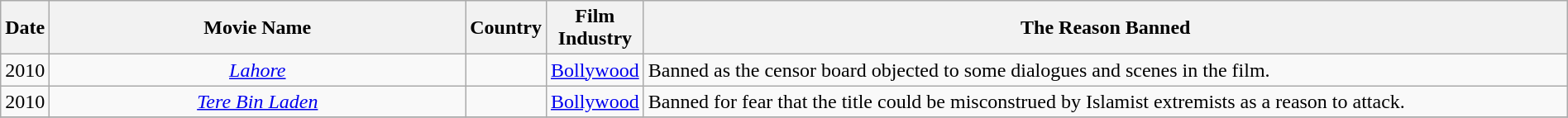<table class="wikitable sortable" style="width:100%;">
<tr>
<th style="width:3%;">Date</th>
<th style="width:27%;">Movie Name</th>
<th style="width:05%;">Country</th>
<th style="width:5%;">Film Industry</th>
<th ! class="unsortable" style="width:60%;">The Reason Banned</th>
</tr>
<tr>
<td align=center>2010</td>
<td align=center><em><a href='#'>Lahore</a></em></td>
<td align=center></td>
<td align=center><a href='#'>Bollywood</a></td>
<td>Banned as the censor board objected to some dialogues and scenes in the film.</td>
</tr>
<tr>
<td align=center>2010</td>
<td align=center><em><a href='#'>Tere Bin Laden</a></em></td>
<td align=center></td>
<td align=center><a href='#'>Bollywood</a></td>
<td>Banned for fear that the title could be misconstrued by Islamist extremists as a reason to attack.</td>
</tr>
<tr>
</tr>
</table>
